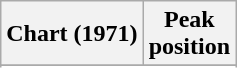<table class="wikitable sortable plainrowheaders" style="text-align:center">
<tr>
<th scope="col">Chart (1971)</th>
<th scope="col">Peak<br>position</th>
</tr>
<tr>
</tr>
<tr>
</tr>
</table>
